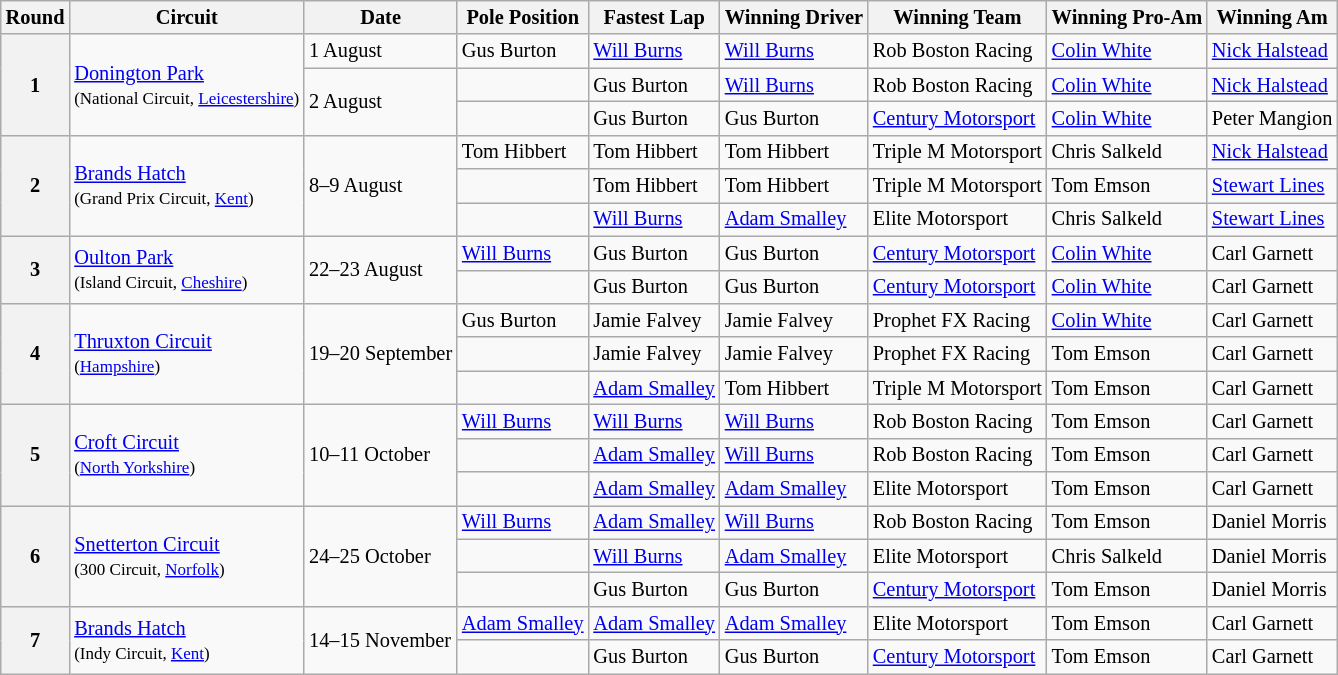<table class="wikitable" style="font-size: 85%">
<tr>
<th>Round</th>
<th>Circuit</th>
<th>Date</th>
<th>Pole Position</th>
<th>Fastest Lap</th>
<th>Winning Driver</th>
<th>Winning Team</th>
<th>Winning Pro-Am</th>
<th>Winning Am</th>
</tr>
<tr>
<th rowspan=3>1</th>
<td rowspan=3><a href='#'>Donington Park</a><br><small>(National Circuit, <a href='#'>Leicestershire</a>)</small></td>
<td>1 August</td>
<td>Gus Burton</td>
<td><a href='#'>Will Burns</a></td>
<td><a href='#'>Will Burns</a></td>
<td>Rob Boston Racing</td>
<td><a href='#'>Colin White</a></td>
<td><a href='#'>Nick Halstead</a></td>
</tr>
<tr>
<td rowspan=2>2 August</td>
<td></td>
<td>Gus Burton</td>
<td><a href='#'>Will Burns</a></td>
<td>Rob Boston Racing</td>
<td><a href='#'>Colin White</a></td>
<td><a href='#'>Nick Halstead</a></td>
</tr>
<tr>
<td></td>
<td>Gus Burton</td>
<td>Gus Burton</td>
<td><a href='#'>Century Motorsport</a></td>
<td><a href='#'>Colin White</a></td>
<td>Peter Mangion</td>
</tr>
<tr>
<th rowspan=3>2</th>
<td rowspan=3><a href='#'>Brands Hatch</a><br><small>(Grand Prix Circuit, <a href='#'>Kent</a>)</small></td>
<td rowspan=3>8–9 August</td>
<td>Tom Hibbert</td>
<td>Tom Hibbert</td>
<td>Tom Hibbert</td>
<td>Triple M Motorsport</td>
<td>Chris Salkeld</td>
<td><a href='#'>Nick Halstead</a></td>
</tr>
<tr>
<td></td>
<td>Tom Hibbert</td>
<td>Tom Hibbert</td>
<td>Triple M Motorsport</td>
<td>Tom Emson</td>
<td><a href='#'>Stewart Lines</a></td>
</tr>
<tr>
<td></td>
<td><a href='#'>Will Burns</a></td>
<td><a href='#'>Adam Smalley</a></td>
<td>Elite Motorsport</td>
<td>Chris Salkeld</td>
<td><a href='#'>Stewart Lines</a></td>
</tr>
<tr>
<th rowspan=2>3</th>
<td rowspan=2><a href='#'>Oulton Park</a><br><small>(Island Circuit, <a href='#'>Cheshire</a>)</small></td>
<td rowspan=2>22–23 August</td>
<td><a href='#'>Will Burns</a></td>
<td>Gus Burton</td>
<td>Gus Burton</td>
<td><a href='#'>Century Motorsport</a></td>
<td><a href='#'>Colin White</a></td>
<td>Carl Garnett</td>
</tr>
<tr>
<td></td>
<td>Gus Burton</td>
<td>Gus Burton</td>
<td><a href='#'>Century Motorsport</a></td>
<td><a href='#'>Colin White</a></td>
<td>Carl Garnett</td>
</tr>
<tr>
<th rowspan=3>4</th>
<td rowspan=3><a href='#'>Thruxton Circuit</a><br><small>(<a href='#'>Hampshire</a>)</small></td>
<td rowspan=3>19–20 September</td>
<td>Gus Burton</td>
<td>Jamie Falvey</td>
<td>Jamie Falvey</td>
<td>Prophet FX Racing</td>
<td><a href='#'>Colin White</a></td>
<td>Carl Garnett</td>
</tr>
<tr>
<td></td>
<td>Jamie Falvey</td>
<td>Jamie Falvey</td>
<td>Prophet FX Racing</td>
<td>Tom Emson</td>
<td>Carl Garnett</td>
</tr>
<tr>
<td></td>
<td><a href='#'>Adam Smalley</a></td>
<td>Tom Hibbert</td>
<td>Triple M Motorsport</td>
<td>Tom Emson</td>
<td>Carl Garnett</td>
</tr>
<tr>
<th rowspan=3>5</th>
<td rowspan=3><a href='#'>Croft Circuit</a><br><small>(<a href='#'>North Yorkshire</a>)</small></td>
<td rowspan=3>10–11 October</td>
<td><a href='#'>Will Burns</a></td>
<td><a href='#'>Will Burns</a></td>
<td><a href='#'>Will Burns</a></td>
<td>Rob Boston Racing</td>
<td>Tom Emson</td>
<td>Carl Garnett</td>
</tr>
<tr>
<td></td>
<td><a href='#'>Adam Smalley</a></td>
<td><a href='#'>Will Burns</a></td>
<td>Rob Boston Racing</td>
<td>Tom Emson</td>
<td>Carl Garnett</td>
</tr>
<tr>
<td></td>
<td><a href='#'>Adam Smalley</a></td>
<td><a href='#'>Adam Smalley</a></td>
<td>Elite Motorsport</td>
<td>Tom Emson</td>
<td>Carl Garnett</td>
</tr>
<tr>
<th rowspan=3>6</th>
<td rowspan=3><a href='#'>Snetterton Circuit</a><br><small>(300 Circuit, <a href='#'>Norfolk</a>)</small></td>
<td rowspan=3>24–25 October</td>
<td><a href='#'>Will Burns</a></td>
<td><a href='#'>Adam Smalley</a></td>
<td><a href='#'>Will Burns</a></td>
<td>Rob Boston Racing</td>
<td>Tom Emson</td>
<td>Daniel Morris</td>
</tr>
<tr>
<td></td>
<td><a href='#'>Will Burns</a></td>
<td><a href='#'>Adam Smalley</a></td>
<td>Elite Motorsport</td>
<td>Chris Salkeld</td>
<td>Daniel Morris</td>
</tr>
<tr>
<td></td>
<td>Gus Burton</td>
<td>Gus Burton</td>
<td><a href='#'>Century Motorsport</a></td>
<td>Tom Emson</td>
<td>Daniel Morris</td>
</tr>
<tr>
<th rowspan=2>7</th>
<td rowspan=2><a href='#'>Brands Hatch</a><br><small>(Indy Circuit, <a href='#'>Kent</a>)</small></td>
<td rowspan=2>14–15 November</td>
<td><a href='#'>Adam Smalley</a></td>
<td><a href='#'>Adam Smalley</a></td>
<td><a href='#'>Adam Smalley</a></td>
<td>Elite Motorsport</td>
<td>Tom Emson</td>
<td>Carl Garnett</td>
</tr>
<tr>
<td></td>
<td>Gus Burton</td>
<td>Gus Burton</td>
<td><a href='#'>Century Motorsport</a></td>
<td>Tom Emson</td>
<td>Carl Garnett</td>
</tr>
</table>
